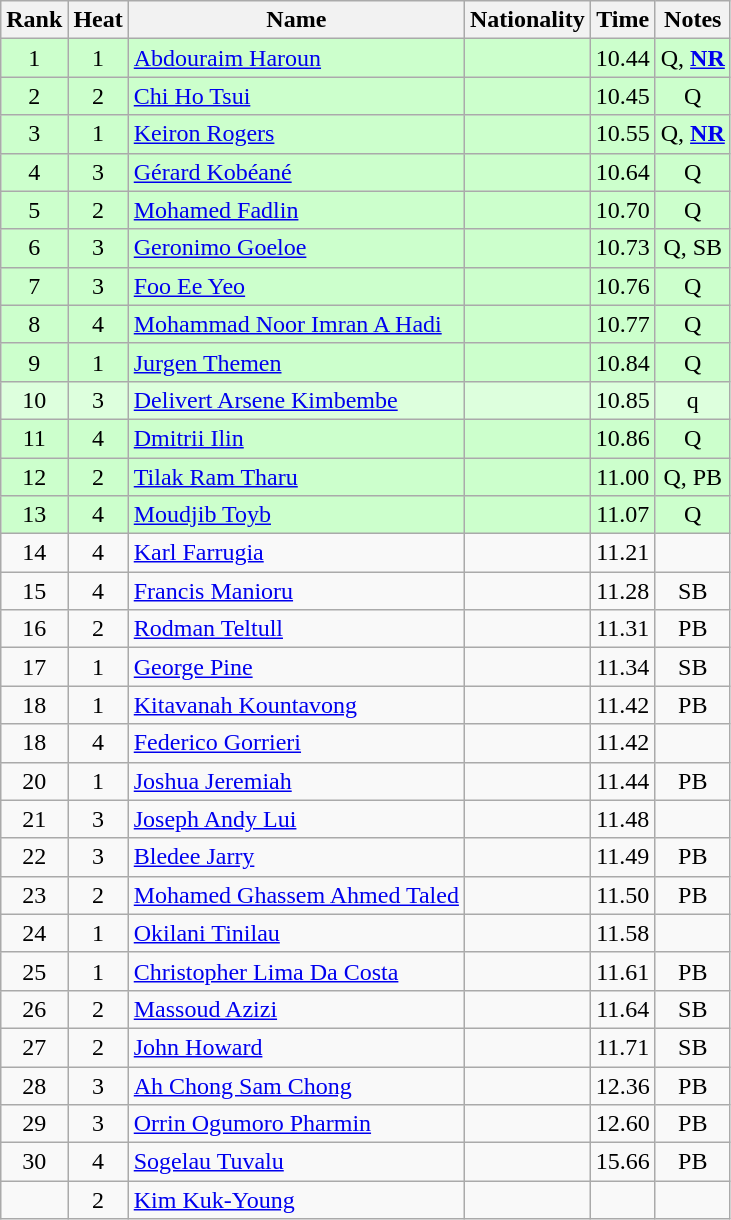<table class="wikitable sortable" style="text-align:center">
<tr>
<th>Rank</th>
<th>Heat</th>
<th>Name</th>
<th>Nationality</th>
<th>Time</th>
<th>Notes</th>
</tr>
<tr bgcolor=ccffcc>
<td>1</td>
<td>1</td>
<td align=left><a href='#'>Abdouraim Haroun</a></td>
<td align=left></td>
<td>10.44</td>
<td>Q, <strong><a href='#'>NR</a></strong></td>
</tr>
<tr bgcolor=ccffcc>
<td>2</td>
<td>2</td>
<td align=left><a href='#'>Chi Ho Tsui</a></td>
<td align=left></td>
<td>10.45</td>
<td>Q</td>
</tr>
<tr bgcolor=ccffcc>
<td>3</td>
<td>1</td>
<td align=left><a href='#'>Keiron Rogers</a></td>
<td align=left></td>
<td>10.55</td>
<td>Q, <strong><a href='#'>NR</a></strong></td>
</tr>
<tr bgcolor=ccffcc>
<td>4</td>
<td>3</td>
<td align=left><a href='#'>Gérard Kobéané</a></td>
<td align=left></td>
<td>10.64</td>
<td>Q</td>
</tr>
<tr bgcolor=ccffcc>
<td>5</td>
<td>2</td>
<td align=left><a href='#'>Mohamed Fadlin</a></td>
<td align=left></td>
<td>10.70</td>
<td>Q</td>
</tr>
<tr bgcolor=ccffcc>
<td>6</td>
<td>3</td>
<td align=left><a href='#'>Geronimo Goeloe</a></td>
<td align=left></td>
<td>10.73</td>
<td>Q, SB</td>
</tr>
<tr bgcolor=ccffcc>
<td>7</td>
<td>3</td>
<td align=left><a href='#'>Foo Ee Yeo</a></td>
<td align=left></td>
<td>10.76</td>
<td>Q</td>
</tr>
<tr bgcolor=ccffcc>
<td>8</td>
<td>4</td>
<td align=left><a href='#'>Mohammad Noor Imran A Hadi</a></td>
<td align=left></td>
<td>10.77</td>
<td>Q</td>
</tr>
<tr bgcolor=ccffcc>
<td>9</td>
<td>1</td>
<td align=left><a href='#'>Jurgen Themen</a></td>
<td align=left></td>
<td>10.84</td>
<td>Q</td>
</tr>
<tr bgcolor=ddffdd>
<td>10</td>
<td>3</td>
<td align=left><a href='#'>Delivert Arsene Kimbembe</a></td>
<td align=left></td>
<td>10.85</td>
<td>q</td>
</tr>
<tr bgcolor=ccffcc>
<td>11</td>
<td>4</td>
<td align=left><a href='#'>Dmitrii Ilin</a></td>
<td align=left></td>
<td>10.86</td>
<td>Q</td>
</tr>
<tr bgcolor=ccffcc>
<td>12</td>
<td>2</td>
<td align=left><a href='#'>Tilak Ram Tharu</a></td>
<td align=left></td>
<td>11.00</td>
<td>Q, PB</td>
</tr>
<tr bgcolor=ccffcc>
<td>13</td>
<td>4</td>
<td align=left><a href='#'>Moudjib Toyb</a></td>
<td align=left></td>
<td>11.07</td>
<td>Q</td>
</tr>
<tr>
<td>14</td>
<td>4</td>
<td align=left><a href='#'>Karl Farrugia</a></td>
<td align=left></td>
<td>11.21</td>
<td></td>
</tr>
<tr>
<td>15</td>
<td>4</td>
<td align=left><a href='#'>Francis Manioru</a></td>
<td align=left></td>
<td>11.28</td>
<td>SB</td>
</tr>
<tr>
<td>16</td>
<td>2</td>
<td align=left><a href='#'>Rodman Teltull</a></td>
<td align=left></td>
<td>11.31</td>
<td>PB</td>
</tr>
<tr>
<td>17</td>
<td>1</td>
<td align=left><a href='#'>George Pine</a></td>
<td align=left></td>
<td>11.34</td>
<td>SB</td>
</tr>
<tr>
<td>18</td>
<td>1</td>
<td align=left><a href='#'>Kitavanah Kountavong</a></td>
<td align=left></td>
<td>11.42</td>
<td>PB</td>
</tr>
<tr>
<td>18</td>
<td>4</td>
<td align=left><a href='#'>Federico Gorrieri</a></td>
<td align=left></td>
<td>11.42</td>
<td></td>
</tr>
<tr>
<td>20</td>
<td>1</td>
<td align=left><a href='#'>Joshua Jeremiah</a></td>
<td align=left></td>
<td>11.44</td>
<td>PB</td>
</tr>
<tr>
<td>21</td>
<td>3</td>
<td align=left><a href='#'>Joseph Andy Lui</a></td>
<td align=left></td>
<td>11.48</td>
<td></td>
</tr>
<tr>
<td>22</td>
<td>3</td>
<td align=left><a href='#'>Bledee Jarry</a></td>
<td align=left></td>
<td>11.49</td>
<td>PB</td>
</tr>
<tr>
<td>23</td>
<td>2</td>
<td align=left><a href='#'>Mohamed Ghassem Ahmed Taled</a></td>
<td align=left></td>
<td>11.50</td>
<td>PB</td>
</tr>
<tr>
<td>24</td>
<td>1</td>
<td align=left><a href='#'>Okilani Tinilau</a></td>
<td align=left></td>
<td>11.58</td>
<td></td>
</tr>
<tr>
<td>25</td>
<td>1</td>
<td align=left><a href='#'>Christopher Lima Da Costa</a></td>
<td align=left></td>
<td>11.61</td>
<td>PB</td>
</tr>
<tr>
<td>26</td>
<td>2</td>
<td align=left><a href='#'>Massoud Azizi</a></td>
<td align=left></td>
<td>11.64</td>
<td>SB</td>
</tr>
<tr>
<td>27</td>
<td>2</td>
<td align=left><a href='#'>John Howard</a></td>
<td align=left></td>
<td>11.71</td>
<td>SB</td>
</tr>
<tr>
<td>28</td>
<td>3</td>
<td align=left><a href='#'>Ah Chong Sam Chong</a></td>
<td align=left></td>
<td>12.36</td>
<td>PB</td>
</tr>
<tr>
<td>29</td>
<td>3</td>
<td align=left><a href='#'>Orrin Ogumoro Pharmin</a></td>
<td align=left></td>
<td>12.60</td>
<td>PB</td>
</tr>
<tr>
<td>30</td>
<td>4</td>
<td align=left><a href='#'>Sogelau Tuvalu</a></td>
<td align=left></td>
<td>15.66</td>
<td>PB</td>
</tr>
<tr>
<td></td>
<td>2</td>
<td align=left><a href='#'>Kim Kuk-Young</a></td>
<td align=left></td>
<td></td>
<td></td>
</tr>
</table>
